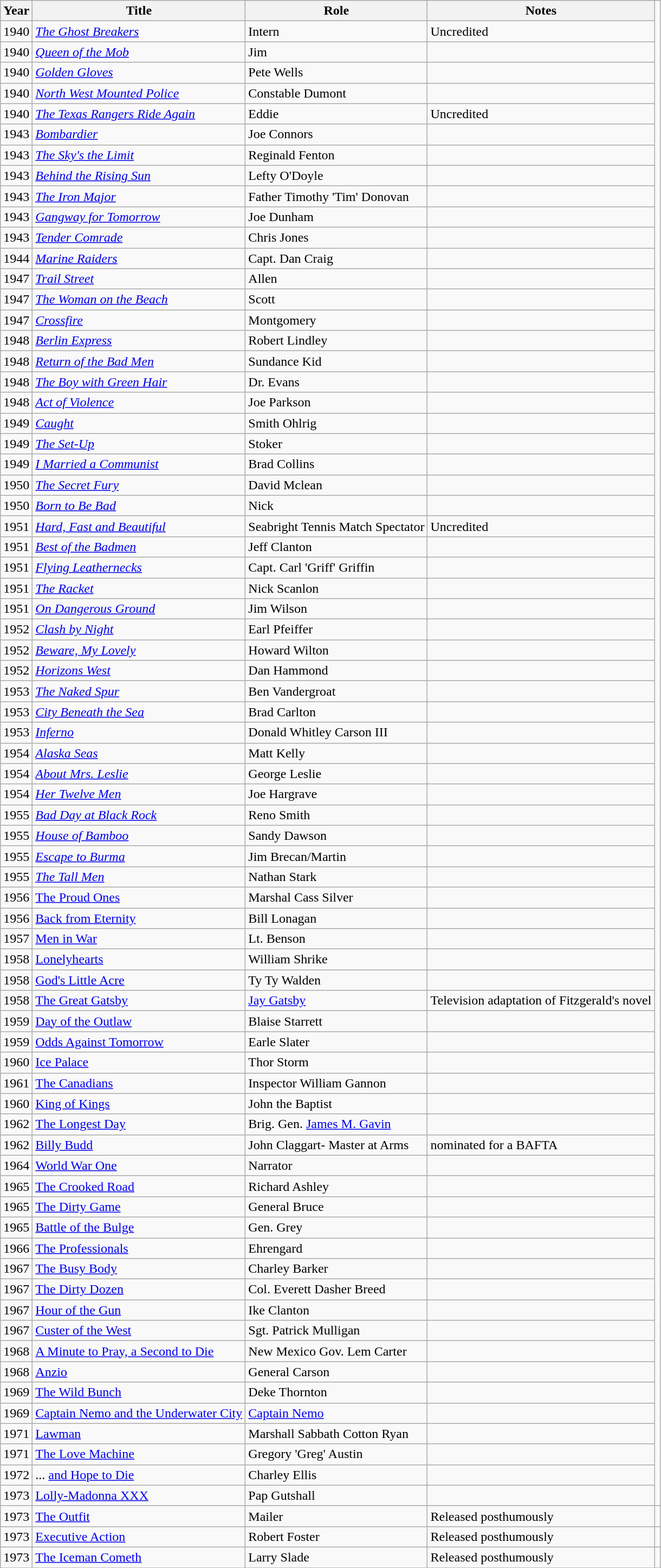<table class="wikitable sortable">
<tr>
<th>Year</th>
<th>Title</th>
<th>Role</th>
<th class="unsortable">Notes</th>
</tr>
<tr>
<td>1940</td>
<td><em><a href='#'>The Ghost Breakers</a></em></td>
<td>Intern</td>
<td>Uncredited</td>
</tr>
<tr>
<td>1940</td>
<td><em><a href='#'>Queen of the Mob</a></em></td>
<td>Jim</td>
<td></td>
</tr>
<tr>
<td>1940</td>
<td><em><a href='#'>Golden Gloves</a></em></td>
<td>Pete Wells</td>
<td></td>
</tr>
<tr>
<td>1940</td>
<td><em><a href='#'>North West Mounted Police</a></em></td>
<td>Constable Dumont</td>
<td></td>
</tr>
<tr>
<td>1940</td>
<td><em><a href='#'>The Texas Rangers Ride Again</a></em></td>
<td>Eddie</td>
<td>Uncredited</td>
</tr>
<tr>
<td>1943</td>
<td><em><a href='#'>Bombardier</a></em></td>
<td>Joe Connors</td>
<td></td>
</tr>
<tr>
<td>1943</td>
<td><em><a href='#'>The Sky's the Limit</a></em></td>
<td>Reginald Fenton</td>
<td></td>
</tr>
<tr>
<td>1943</td>
<td><em><a href='#'>Behind the Rising Sun</a></em></td>
<td>Lefty O'Doyle</td>
<td></td>
</tr>
<tr>
<td>1943</td>
<td><em><a href='#'>The Iron Major</a></em></td>
<td>Father Timothy 'Tim' Donovan</td>
<td></td>
</tr>
<tr>
<td>1943</td>
<td><em><a href='#'>Gangway for Tomorrow</a></em></td>
<td>Joe Dunham</td>
<td></td>
</tr>
<tr>
<td>1943</td>
<td><em><a href='#'>Tender Comrade</a></em></td>
<td>Chris Jones</td>
<td></td>
</tr>
<tr>
<td>1944</td>
<td><em><a href='#'>Marine Raiders</a></em></td>
<td>Capt. Dan Craig</td>
<td></td>
</tr>
<tr>
<td>1947</td>
<td><em><a href='#'>Trail Street</a></em></td>
<td>Allen</td>
<td></td>
</tr>
<tr>
<td>1947</td>
<td><em><a href='#'>The Woman on the Beach</a></em></td>
<td>Scott</td>
<td></td>
</tr>
<tr>
<td>1947</td>
<td><em><a href='#'>Crossfire</a></em></td>
<td>Montgomery</td>
<td></td>
</tr>
<tr>
<td>1948</td>
<td><em><a href='#'>Berlin Express</a></em></td>
<td>Robert Lindley</td>
<td></td>
</tr>
<tr>
<td>1948</td>
<td><em><a href='#'>Return of the Bad Men</a></em></td>
<td>Sundance Kid</td>
<td></td>
</tr>
<tr>
<td>1948</td>
<td><em><a href='#'>The Boy with Green Hair</a></em></td>
<td>Dr. Evans</td>
<td></td>
</tr>
<tr>
<td>1948</td>
<td><em><a href='#'>Act of Violence</a></em></td>
<td>Joe Parkson</td>
<td></td>
</tr>
<tr>
<td>1949</td>
<td><em><a href='#'>Caught</a></em></td>
<td>Smith Ohlrig</td>
<td></td>
</tr>
<tr>
<td>1949</td>
<td><em><a href='#'>The Set-Up</a></em></td>
<td>Stoker</td>
<td></td>
</tr>
<tr>
<td>1949</td>
<td><em><a href='#'>I Married a Communist</a></em></td>
<td>Brad Collins</td>
<td></td>
</tr>
<tr>
<td>1950</td>
<td><em><a href='#'>The Secret Fury</a></em></td>
<td>David Mclean</td>
<td></td>
</tr>
<tr>
<td>1950</td>
<td><em><a href='#'>Born to Be Bad</a></em></td>
<td>Nick</td>
<td></td>
</tr>
<tr>
<td>1951</td>
<td><em><a href='#'>Hard, Fast and Beautiful</a></em></td>
<td>Seabright Tennis Match Spectator</td>
<td>Uncredited</td>
</tr>
<tr>
<td>1951</td>
<td><em><a href='#'>Best of the Badmen</a></em></td>
<td>Jeff Clanton</td>
<td></td>
</tr>
<tr>
<td>1951</td>
<td><em><a href='#'>Flying Leathernecks</a></em></td>
<td>Capt. Carl 'Griff' Griffin</td>
<td></td>
</tr>
<tr>
<td>1951</td>
<td><em><a href='#'>The Racket</a></em></td>
<td>Nick Scanlon</td>
<td></td>
</tr>
<tr>
<td>1951</td>
<td><em><a href='#'>On Dangerous Ground</a></em></td>
<td>Jim Wilson</td>
<td></td>
</tr>
<tr>
<td>1952</td>
<td><em><a href='#'>Clash by Night</a></em></td>
<td>Earl Pfeiffer</td>
<td></td>
</tr>
<tr>
<td>1952</td>
<td><em><a href='#'>Beware, My Lovely</a></em></td>
<td>Howard Wilton</td>
<td></td>
</tr>
<tr>
<td>1952</td>
<td><em><a href='#'>Horizons West</a></em></td>
<td>Dan Hammond</td>
<td></td>
</tr>
<tr>
<td>1953</td>
<td><em><a href='#'>The Naked Spur</a></em></td>
<td>Ben Vandergroat</td>
<td></td>
</tr>
<tr>
<td>1953</td>
<td><em><a href='#'>City Beneath the Sea</a></em></td>
<td>Brad Carlton</td>
<td></td>
</tr>
<tr>
<td>1953</td>
<td><em><a href='#'>Inferno</a></em></td>
<td>Donald Whitley Carson III</td>
<td></td>
</tr>
<tr>
<td>1954</td>
<td><em><a href='#'>Alaska Seas</a></em></td>
<td>Matt Kelly</td>
<td></td>
</tr>
<tr>
<td>1954</td>
<td><em><a href='#'>About Mrs. Leslie</a></em></td>
<td>George Leslie</td>
<td></td>
</tr>
<tr>
<td>1954</td>
<td><em><a href='#'>Her Twelve Men</a></em></td>
<td>Joe Hargrave</td>
<td></td>
</tr>
<tr>
<td>1955</td>
<td><em><a href='#'>Bad Day at Black Rock</a></em></td>
<td>Reno Smith</td>
<td></td>
</tr>
<tr>
<td>1955</td>
<td><em><a href='#'>House of Bamboo</a></em></td>
<td>Sandy Dawson</td>
<td></td>
</tr>
<tr>
<td>1955</td>
<td><em><a href='#'>Escape to Burma</a></em></td>
<td>Jim Brecan/Martin</td>
<td></td>
</tr>
<tr>
<td>1955</td>
<td><em><a href='#'>The Tall Men</a></em></td>
<td>Nathan Stark</td>
<td><em></td>
</tr>
<tr>
<td>1956</td>
<td></em><a href='#'>The Proud Ones</a><em></td>
<td>Marshal Cass Silver</td>
<td></td>
</tr>
<tr>
<td>1956</td>
<td></em><a href='#'>Back from Eternity</a><em></td>
<td>Bill Lonagan</td>
<td></td>
</tr>
<tr>
<td>1957</td>
<td></em><a href='#'>Men in War</a><em></td>
<td>Lt. Benson</td>
<td></td>
</tr>
<tr>
<td>1958</td>
<td></em><a href='#'>Lonelyhearts</a><em></td>
<td>William Shrike</td>
<td></td>
</tr>
<tr>
<td>1958</td>
<td></em><a href='#'>God's Little Acre</a><em></td>
<td>Ty Ty Walden</td>
<td></td>
</tr>
<tr>
<td>1958</td>
<td></em><a href='#'>The Great Gatsby</a><em></td>
<td><a href='#'>Jay Gatsby</a></td>
<td>Television adaptation of Fitzgerald's novel</td>
</tr>
<tr>
<td>1959</td>
<td></em><a href='#'>Day of the Outlaw</a><em></td>
<td>Blaise Starrett</td>
<td></td>
</tr>
<tr>
<td>1959</td>
<td></em><a href='#'>Odds Against Tomorrow</a><em></td>
<td>Earle Slater</td>
<td></td>
</tr>
<tr>
<td>1960</td>
<td></em><a href='#'>Ice Palace</a><em></td>
<td>Thor Storm</td>
<td></td>
</tr>
<tr>
<td>1961</td>
<td></em><a href='#'>The Canadians</a><em></td>
<td>Inspector William Gannon</td>
<td></td>
</tr>
<tr>
<td>1960</td>
<td></em><a href='#'>King of Kings</a><em></td>
<td>John the Baptist</td>
<td></td>
</tr>
<tr>
<td>1962</td>
<td></em><a href='#'>The Longest Day</a><em></td>
<td>Brig. Gen. <a href='#'>James M. Gavin</a></td>
<td></td>
</tr>
<tr>
<td>1962</td>
<td></em><a href='#'>Billy Budd</a><em></td>
<td>John Claggart- Master at Arms</td>
<td>nominated for a BAFTA</td>
</tr>
<tr>
<td>1964</td>
<td></em><a href='#'>World War One</a><em></td>
<td>Narrator</td>
<td></td>
</tr>
<tr>
<td>1965</td>
<td></em><a href='#'>The Crooked Road</a><em></td>
<td>Richard Ashley</td>
<td></td>
</tr>
<tr>
<td>1965</td>
<td></em><a href='#'>The Dirty Game</a><em></td>
<td>General Bruce</td>
<td></td>
</tr>
<tr>
<td>1965</td>
<td></em><a href='#'>Battle of the Bulge</a><em></td>
<td>Gen. Grey</td>
<td></td>
</tr>
<tr>
<td>1966</td>
<td></em><a href='#'>The Professionals</a><em></td>
<td>Ehrengard</td>
<td></td>
</tr>
<tr>
<td>1967</td>
<td></em><a href='#'>The Busy Body</a><em></td>
<td>Charley Barker</td>
<td></td>
</tr>
<tr>
<td>1967</td>
<td></em><a href='#'>The Dirty Dozen</a><em></td>
<td>Col. Everett Dasher Breed</td>
<td></td>
</tr>
<tr>
<td>1967</td>
<td></em><a href='#'>Hour of the Gun</a><em></td>
<td>Ike Clanton</td>
<td></td>
</tr>
<tr>
<td>1967</td>
<td></em><a href='#'>Custer of the West</a><em></td>
<td>Sgt. Patrick Mulligan</td>
<td></td>
</tr>
<tr>
<td>1968</td>
<td></em><a href='#'>A Minute to Pray, a Second to Die</a><em></td>
<td>New Mexico Gov. Lem Carter</td>
<td></td>
</tr>
<tr>
<td>1968</td>
<td></em><a href='#'>Anzio</a><em></td>
<td>General Carson</td>
<td></td>
</tr>
<tr>
<td>1969</td>
<td></em><a href='#'>The Wild Bunch</a><em></td>
<td>Deke Thornton</td>
<td></td>
</tr>
<tr>
<td>1969</td>
<td></em><a href='#'>Captain Nemo and the Underwater City</a><em></td>
<td><a href='#'>Captain Nemo</a></td>
<td></td>
</tr>
<tr>
<td>1971</td>
<td></em><a href='#'>Lawman</a><em></td>
<td>Marshall Sabbath Cotton Ryan</td>
<td></td>
</tr>
<tr>
<td>1971</td>
<td></em><a href='#'>The Love Machine</a><em></td>
<td>Gregory 'Greg' Austin</td>
<td></td>
</tr>
<tr>
<td>1972</td>
<td></em>... <a href='#'>and Hope to Die</a><em></td>
<td>Charley Ellis</td>
<td></td>
</tr>
<tr>
<td>1973</td>
<td></em><a href='#'>Lolly-Madonna XXX</a><em></td>
<td>Pap Gutshall</td>
<td></td>
</tr>
<tr>
<td>1973</td>
<td></em><a href='#'>The Outfit</a><em></td>
<td>Mailer</td>
<td>Released posthumously</td>
<td></td>
</tr>
<tr>
<td>1973</td>
<td></em><a href='#'>Executive Action</a><em></td>
<td>Robert Foster</td>
<td>Released posthumously</td>
<td></td>
</tr>
<tr>
<td>1973</td>
<td></em><a href='#'>The Iceman Cometh</a><em></td>
<td>Larry Slade</td>
<td>Released posthumously</td>
<td></td>
</tr>
<tr>
</tr>
</table>
